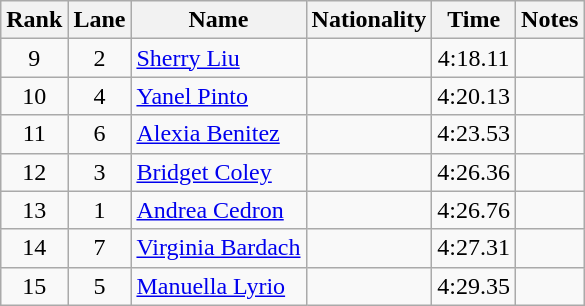<table class="wikitable sortable" style="text-align:center">
<tr>
<th>Rank</th>
<th>Lane</th>
<th>Name</th>
<th>Nationality</th>
<th>Time</th>
<th>Notes</th>
</tr>
<tr>
<td>9</td>
<td>2</td>
<td align=left><a href='#'>Sherry Liu</a></td>
<td align=left></td>
<td>4:18.11</td>
<td></td>
</tr>
<tr>
<td>10</td>
<td>4</td>
<td align=left><a href='#'>Yanel Pinto</a></td>
<td align=left></td>
<td>4:20.13</td>
<td></td>
</tr>
<tr>
<td>11</td>
<td>6</td>
<td align=left><a href='#'>Alexia Benitez</a></td>
<td align=left></td>
<td>4:23.53</td>
<td></td>
</tr>
<tr>
<td>12</td>
<td>3</td>
<td align=left><a href='#'>Bridget Coley</a></td>
<td align=left></td>
<td>4:26.36</td>
<td></td>
</tr>
<tr>
<td>13</td>
<td>1</td>
<td align=left><a href='#'>Andrea Cedron</a></td>
<td align=left></td>
<td>4:26.76</td>
<td></td>
</tr>
<tr>
<td>14</td>
<td>7</td>
<td align=left><a href='#'>Virginia Bardach</a></td>
<td align=left></td>
<td>4:27.31</td>
<td></td>
</tr>
<tr>
<td>15</td>
<td>5</td>
<td align=left><a href='#'>Manuella Lyrio</a></td>
<td align=left></td>
<td>4:29.35</td>
<td></td>
</tr>
</table>
